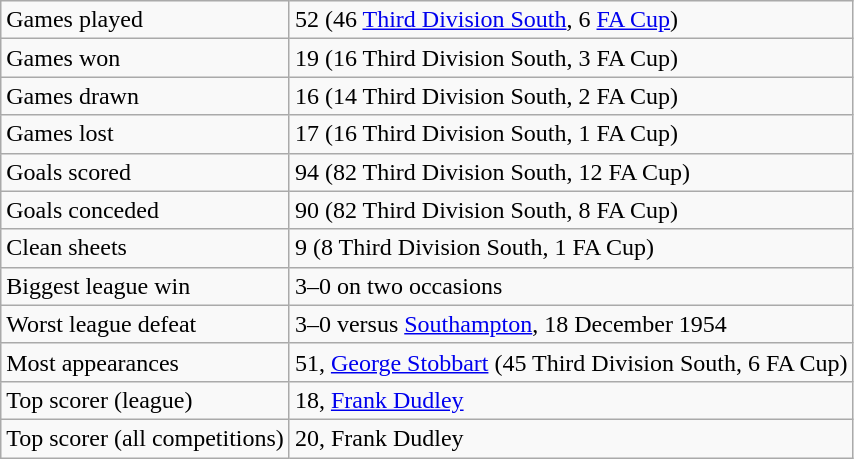<table class="wikitable">
<tr>
<td>Games played</td>
<td>52 (46 <a href='#'>Third Division South</a>, 6 <a href='#'>FA Cup</a>)</td>
</tr>
<tr>
<td>Games won</td>
<td>19 (16 Third Division South, 3 FA Cup)</td>
</tr>
<tr>
<td>Games drawn</td>
<td>16 (14 Third Division South, 2 FA Cup)</td>
</tr>
<tr>
<td>Games lost</td>
<td>17 (16 Third Division South, 1 FA Cup)</td>
</tr>
<tr>
<td>Goals scored</td>
<td>94 (82 Third Division South, 12 FA Cup)</td>
</tr>
<tr>
<td>Goals conceded</td>
<td>90 (82 Third Division South, 8 FA Cup)</td>
</tr>
<tr>
<td>Clean sheets</td>
<td>9 (8 Third Division South, 1 FA Cup)</td>
</tr>
<tr>
<td>Biggest league win</td>
<td>3–0 on two occasions</td>
</tr>
<tr>
<td>Worst league defeat</td>
<td>3–0 versus <a href='#'>Southampton</a>, 18 December 1954</td>
</tr>
<tr>
<td>Most appearances</td>
<td>51, <a href='#'>George Stobbart</a> (45 Third Division South, 6 FA Cup)</td>
</tr>
<tr>
<td>Top scorer (league)</td>
<td>18, <a href='#'>Frank Dudley</a></td>
</tr>
<tr>
<td>Top scorer (all competitions)</td>
<td>20, Frank Dudley</td>
</tr>
</table>
